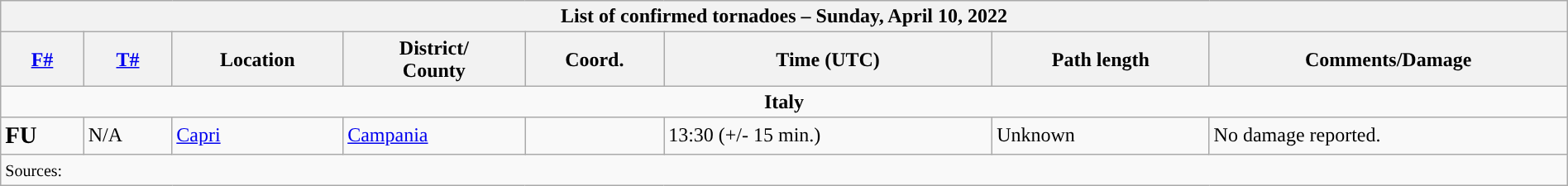<table class="wikitable collapsible" width="100%">
<tr>
<th colspan="8">List of confirmed tornadoes – Sunday, April 10, 2022</th>
</tr>
<tr>
<th><a href='#'>F#</a></th>
<th><a href='#'>T#</a></th>
<th>Location</th>
<th>District/<br>County</th>
<th>Coord.</th>
<th>Time (UTC)</th>
<th>Path length</th>
<th>Comments/Damage</th>
</tr>
<tr>
<td colspan="8" align=center><strong>Italy</strong></td>
</tr>
<tr>
<td><big><strong>FU</strong></big></td>
<td>N/A</td>
<td><a href='#'>Capri</a></td>
<td><a href='#'>Campania</a></td>
<td></td>
<td>13:30 (+/- 15 min.)</td>
<td>Unknown</td>
<td>No damage reported.</td>
</tr>
<tr>
<td colspan="8"><small>Sources:  </small></td>
</tr>
</table>
